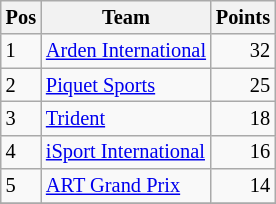<table class="wikitable" style="font-size: 85%;">
<tr>
<th>Pos</th>
<th>Team</th>
<th>Points</th>
</tr>
<tr>
<td>1</td>
<td> <a href='#'>Arden International</a></td>
<td align="right">32</td>
</tr>
<tr>
<td>2</td>
<td> <a href='#'>Piquet Sports</a></td>
<td align="right">25</td>
</tr>
<tr>
<td>3</td>
<td> <a href='#'>Trident</a></td>
<td align="right">18</td>
</tr>
<tr>
<td>4</td>
<td> <a href='#'>iSport International</a></td>
<td align="right">16</td>
</tr>
<tr>
<td>5</td>
<td> <a href='#'>ART Grand Prix</a></td>
<td align="right">14</td>
</tr>
<tr>
</tr>
</table>
